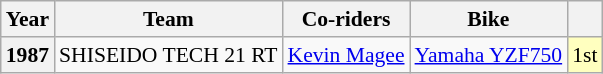<table class="wikitable" style="font-size:90%">
<tr>
<th>Year</th>
<th>Team</th>
<th>Co-riders</th>
<th>Bike</th>
<th></th>
</tr>
<tr>
<th>1987</th>
<td> SHISEIDO TECH 21 RT</td>
<td> <a href='#'>Kevin Magee</a></td>
<td><a href='#'>Yamaha YZF750</a></td>
<td style="background:#FFFFBF;" align="center">1st</td>
</tr>
</table>
